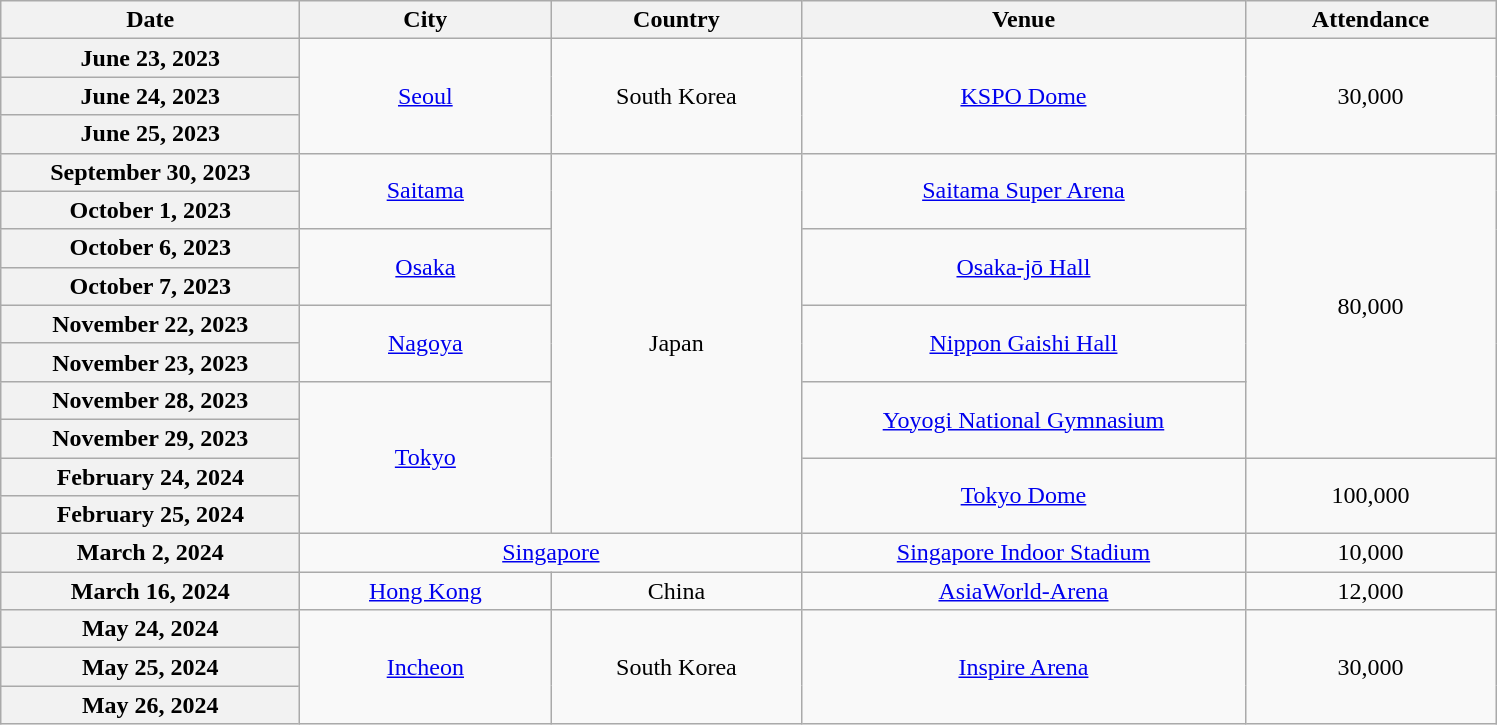<table class="wikitable plainrowheaders" style="text-align:center">
<tr>
<th scope="col" style="width:12em">Date</th>
<th scope="col" style="width:10em">City</th>
<th scope="col" style="width:10em">Country</th>
<th scope="col" style="width:18em">Venue</th>
<th scope="col" style="width:10em">Attendance</th>
</tr>
<tr>
<th scope="row" style="text-align:center">June 23, 2023</th>
<td rowspan="3"><a href='#'>Seoul</a></td>
<td rowspan="3">South Korea</td>
<td rowspan="3"><a href='#'>KSPO Dome</a></td>
<td rowspan="3">30,000</td>
</tr>
<tr>
<th scope="row" style="text-align:center">June 24, 2023</th>
</tr>
<tr>
<th scope="row" style="text-align:center">June 25, 2023</th>
</tr>
<tr>
<th scope="row" style="text-align:center">September 30, 2023</th>
<td rowspan="2"><a href='#'>Saitama</a></td>
<td rowspan="10">Japan</td>
<td rowspan="2"><a href='#'>Saitama Super Arena</a></td>
<td rowspan="8">80,000</td>
</tr>
<tr>
<th scope="row" style="text-align:center">October 1, 2023</th>
</tr>
<tr>
<th scope="row" style="text-align:center">October 6, 2023</th>
<td rowspan="2"><a href='#'>Osaka</a></td>
<td rowspan="2"><a href='#'>Osaka-jō Hall</a></td>
</tr>
<tr>
<th scope="row" style="text-align:center">October 7, 2023</th>
</tr>
<tr>
<th scope="row" style="text-align:center">November 22, 2023</th>
<td rowspan="2"><a href='#'>Nagoya</a></td>
<td rowspan="2"><a href='#'>Nippon Gaishi Hall</a></td>
</tr>
<tr>
<th scope="row" style="text-align:center">November 23, 2023</th>
</tr>
<tr>
<th scope="row" style="text-align:center">November 28, 2023</th>
<td rowspan="4"><a href='#'>Tokyo</a></td>
<td rowspan="2"><a href='#'>Yoyogi National Gymnasium</a></td>
</tr>
<tr>
<th scope="row" style="text-align:center">November 29, 2023</th>
</tr>
<tr>
<th scope="row" style="text-align:center">February 24, 2024</th>
<td rowspan="2"><a href='#'>Tokyo Dome</a></td>
<td rowspan="2">100,000</td>
</tr>
<tr>
<th scope="row" style="text-align:center">February 25, 2024</th>
</tr>
<tr>
<th scope="row" style="text-align:center">March 2, 2024</th>
<td colspan="2"><a href='#'>Singapore</a></td>
<td><a href='#'>Singapore Indoor Stadium</a></td>
<td>10,000</td>
</tr>
<tr>
<th scope="row" style="text-align:center">March 16, 2024</th>
<td><a href='#'>Hong Kong</a></td>
<td>China</td>
<td><a href='#'>AsiaWorld-Arena</a></td>
<td>12,000</td>
</tr>
<tr>
<th scope="row" style="text-align:center">May 24, 2024</th>
<td rowspan="3"><a href='#'>Incheon</a></td>
<td rowspan="3">South Korea</td>
<td rowspan="3"><a href='#'>Inspire Arena</a></td>
<td rowspan="3">30,000</td>
</tr>
<tr>
<th scope="row" style="text-align:center">May 25, 2024</th>
</tr>
<tr>
<th scope="row" style="text-align:center">May 26, 2024</th>
</tr>
</table>
